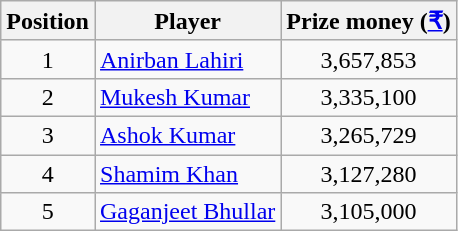<table class=wikitable>
<tr>
<th>Position</th>
<th>Player</th>
<th>Prize money (<a href='#'>₹</a>)</th>
</tr>
<tr>
<td align=center>1</td>
<td> <a href='#'>Anirban Lahiri</a></td>
<td align=center>3,657,853</td>
</tr>
<tr>
<td align=center>2</td>
<td> <a href='#'>Mukesh Kumar</a></td>
<td align=center>3,335,100</td>
</tr>
<tr>
<td align=center>3</td>
<td> <a href='#'>Ashok Kumar</a></td>
<td align=center>3,265,729</td>
</tr>
<tr>
<td align=center>4</td>
<td> <a href='#'>Shamim Khan</a></td>
<td align=center>3,127,280</td>
</tr>
<tr>
<td align=center>5</td>
<td> <a href='#'>Gaganjeet Bhullar</a></td>
<td align=center>3,105,000</td>
</tr>
</table>
